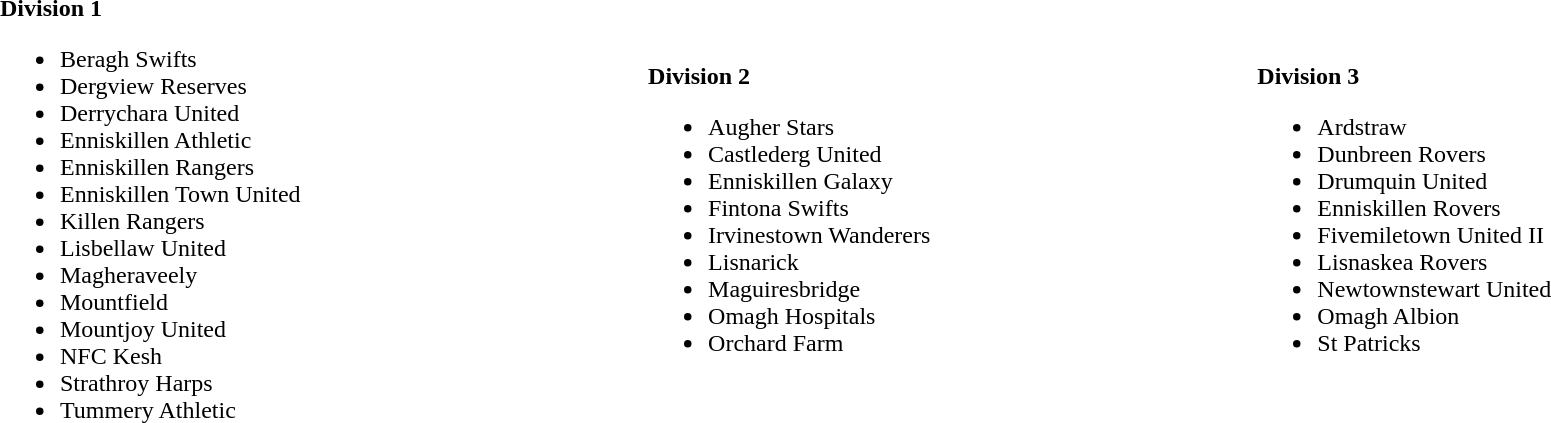<table -table cellpadding="1" cellspacing="3" style="width: 100%; text-align: left; border:0">
<tr>
<td valign="top"><br><strong>Division 1</strong><ul><li>Beragh Swifts</li><li>Dergview Reserves</li><li>Derrychara United</li><li>Enniskillen Athletic</li><li>Enniskillen Rangers</li><li>Enniskillen Town United</li><li>Killen Rangers</li><li>Lisbellaw United</li><li>Magheraveely</li><li>Mountfield</li><li>Mountjoy United</li><li>NFC Kesh</li><li>Strathroy Harps</li><li>Tummery Athletic</li></ul></td>
<td><br><strong>Division 2</strong><ul><li>Augher Stars</li><li>Castlederg United</li><li>Enniskillen Galaxy</li><li>Fintona Swifts</li><li>Irvinestown Wanderers</li><li>Lisnarick</li><li>Maguiresbridge</li><li>Omagh Hospitals</li><li>Orchard Farm</li></ul></td>
<td><br><strong>Division 3</strong><ul><li>Ardstraw</li><li>Dunbreen Rovers</li><li>Drumquin United</li><li>Enniskillen Rovers</li><li>Fivemiletown United II</li><li>Lisnaskea Rovers</li><li>Newtownstewart United</li><li>Omagh Albion</li><li>St Patricks</li></ul></td>
</tr>
</table>
